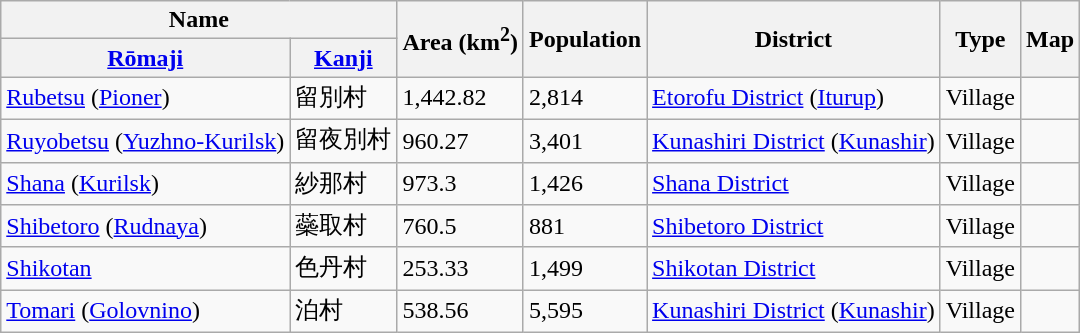<table class="wikitable sortable">
<tr>
<th colspan="2">Name</th>
<th rowspan="2">Area (km<sup>2</sup>)</th>
<th rowspan="2">Population</th>
<th rowspan="2">District</th>
<th rowspan="2">Type</th>
<th rowspan="2">Map</th>
</tr>
<tr>
<th><a href='#'>Rōmaji</a></th>
<th><a href='#'>Kanji</a></th>
</tr>
<tr>
<td><a href='#'>Rubetsu</a> (<a href='#'>Pioner</a>)</td>
<td>留別村</td>
<td>1,442.82</td>
<td>2,814</td>
<td><a href='#'>Etorofu District</a> (<a href='#'>Iturup</a>)</td>
<td>Village</td>
<td></td>
</tr>
<tr>
<td><a href='#'>Ruyobetsu</a> (<a href='#'>Yuzhno-Kurilsk</a>)</td>
<td>留夜別村</td>
<td>960.27</td>
<td>3,401</td>
<td><a href='#'>Kunashiri District</a> (<a href='#'>Kunashir</a>)</td>
<td>Village</td>
<td></td>
</tr>
<tr>
<td><a href='#'>Shana</a> (<a href='#'>Kurilsk</a>)</td>
<td>紗那村</td>
<td>973.3</td>
<td>1,426</td>
<td><a href='#'>Shana District</a></td>
<td>Village</td>
<td></td>
</tr>
<tr>
<td><a href='#'>Shibetoro</a> (<a href='#'>Rudnaya</a>)</td>
<td>蘂取村</td>
<td>760.5</td>
<td>881</td>
<td><a href='#'>Shibetoro District</a></td>
<td>Village</td>
<td></td>
</tr>
<tr>
<td><a href='#'>Shikotan</a></td>
<td>色丹村</td>
<td>253.33</td>
<td>1,499</td>
<td><a href='#'>Shikotan District</a></td>
<td>Village</td>
<td></td>
</tr>
<tr>
<td><a href='#'>Tomari</a> (<a href='#'>Golovnino</a>)</td>
<td>泊村</td>
<td>538.56</td>
<td>5,595</td>
<td><a href='#'>Kunashiri District</a> (<a href='#'>Kunashir</a>)</td>
<td>Village</td>
<td></td>
</tr>
</table>
